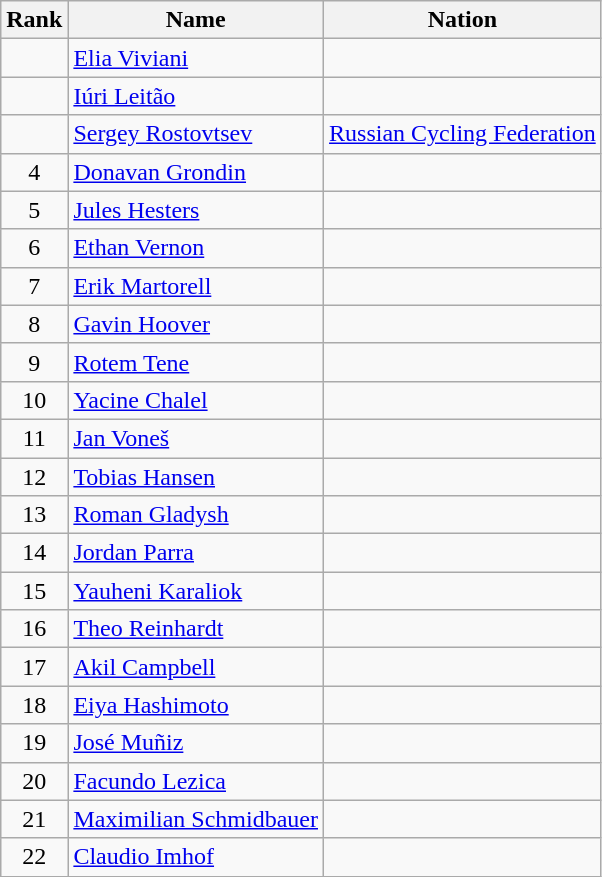<table class="wikitable sortable" style="text-align:center">
<tr>
<th>Rank</th>
<th>Name</th>
<th>Nation</th>
</tr>
<tr>
<td></td>
<td align=left><a href='#'>Elia Viviani</a></td>
<td align=left></td>
</tr>
<tr>
<td></td>
<td align=left><a href='#'>Iúri Leitão</a></td>
<td align=left></td>
</tr>
<tr>
<td></td>
<td align=left><a href='#'>Sergey Rostovtsev</a></td>
<td align=left><a href='#'>Russian Cycling Federation</a></td>
</tr>
<tr>
<td>4</td>
<td align=left><a href='#'>Donavan Grondin</a></td>
<td align=left></td>
</tr>
<tr>
<td>5</td>
<td align=left><a href='#'>Jules Hesters</a></td>
<td align=left></td>
</tr>
<tr>
<td>6</td>
<td align=left><a href='#'>Ethan Vernon</a></td>
<td align=left></td>
</tr>
<tr>
<td>7</td>
<td align=left><a href='#'>Erik Martorell</a></td>
<td align=left></td>
</tr>
<tr>
<td>8</td>
<td align=left><a href='#'>Gavin Hoover</a></td>
<td align=left></td>
</tr>
<tr>
<td>9</td>
<td align=left><a href='#'>Rotem Tene</a></td>
<td align=left></td>
</tr>
<tr>
<td>10</td>
<td align=left><a href='#'>Yacine Chalel</a></td>
<td align=left></td>
</tr>
<tr>
<td>11</td>
<td align=left><a href='#'>Jan Voneš</a></td>
<td align=left></td>
</tr>
<tr>
<td>12</td>
<td align=left><a href='#'>Tobias Hansen</a></td>
<td align=left></td>
</tr>
<tr>
<td>13</td>
<td align=left><a href='#'>Roman Gladysh</a></td>
<td align=left></td>
</tr>
<tr>
<td>14</td>
<td align=left><a href='#'>Jordan Parra</a></td>
<td align=left></td>
</tr>
<tr>
<td>15</td>
<td align=left><a href='#'>Yauheni Karaliok</a></td>
<td align=left></td>
</tr>
<tr>
<td>16</td>
<td align=left><a href='#'>Theo Reinhardt</a></td>
<td align=left></td>
</tr>
<tr>
<td>17</td>
<td align=left><a href='#'>Akil Campbell</a></td>
<td align=left></td>
</tr>
<tr>
<td>18</td>
<td align=left><a href='#'>Eiya Hashimoto</a></td>
<td align=left></td>
</tr>
<tr>
<td>19</td>
<td align=left><a href='#'>José Muñiz</a></td>
<td align=left></td>
</tr>
<tr>
<td>20</td>
<td align=left><a href='#'>Facundo Lezica</a></td>
<td align=left></td>
</tr>
<tr>
<td>21</td>
<td align=left><a href='#'>Maximilian Schmidbauer</a></td>
<td align=left></td>
</tr>
<tr>
<td>22</td>
<td align=left><a href='#'>Claudio Imhof</a></td>
<td align=left></td>
</tr>
</table>
